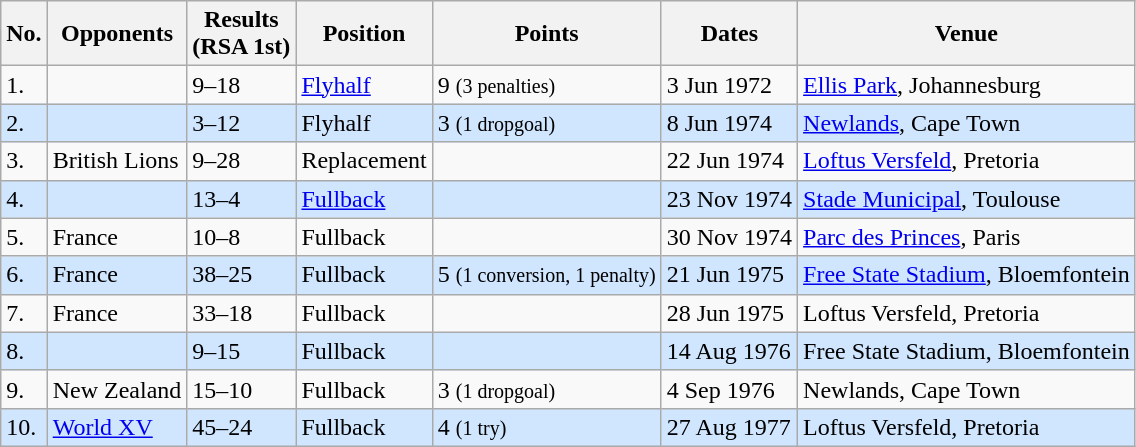<table class="wikitable sortable">
<tr>
<th>No.</th>
<th>Opponents</th>
<th>Results<br>(RSA 1st)</th>
<th>Position</th>
<th>Points</th>
<th>Dates</th>
<th>Venue</th>
</tr>
<tr>
<td>1.</td>
<td></td>
<td>9–18</td>
<td><a href='#'>Flyhalf</a></td>
<td>9 <small>(3 penalties)</small></td>
<td>3 Jun 1972</td>
<td><a href='#'>Ellis Park</a>, Johannesburg</td>
</tr>
<tr style="background: #D0E6FF;">
<td>2.</td>
<td></td>
<td>3–12</td>
<td>Flyhalf</td>
<td>3 <small>(1 dropgoal)</small></td>
<td>8 Jun 1974</td>
<td><a href='#'>Newlands</a>, Cape Town</td>
</tr>
<tr>
<td>3.</td>
<td> British Lions</td>
<td>9–28</td>
<td>Replacement</td>
<td></td>
<td>22 Jun 1974</td>
<td><a href='#'>Loftus Versfeld</a>, Pretoria</td>
</tr>
<tr style="background: #D0E6FF;">
<td>4.</td>
<td></td>
<td>13–4</td>
<td><a href='#'>Fullback</a></td>
<td></td>
<td>23 Nov 1974</td>
<td><a href='#'>Stade Municipal</a>, Toulouse</td>
</tr>
<tr>
<td>5.</td>
<td> France</td>
<td>10–8</td>
<td>Fullback</td>
<td></td>
<td>30 Nov 1974</td>
<td><a href='#'>Parc des Princes</a>, Paris</td>
</tr>
<tr style="background: #D0E6FF;">
<td>6.</td>
<td> France</td>
<td>38–25</td>
<td>Fullback</td>
<td>5 <small>(1 conversion, 1 penalty)</small></td>
<td>21 Jun 1975</td>
<td><a href='#'>Free State Stadium</a>, Bloemfontein</td>
</tr>
<tr>
<td>7.</td>
<td>France</td>
<td>33–18</td>
<td>Fullback</td>
<td></td>
<td>28 Jun 1975</td>
<td>Loftus Versfeld, Pretoria</td>
</tr>
<tr style="background: #D0E6FF;">
<td>8.</td>
<td></td>
<td>9–15</td>
<td>Fullback</td>
<td></td>
<td>14 Aug 1976</td>
<td>Free State Stadium, Bloemfontein</td>
</tr>
<tr>
<td>9.</td>
<td> New Zealand</td>
<td>15–10</td>
<td>Fullback</td>
<td>3 <small>(1 dropgoal)</small></td>
<td>4 Sep 1976</td>
<td>Newlands, Cape Town</td>
</tr>
<tr style="background: #D0E6FF;">
<td>10.</td>
<td><a href='#'>World XV</a></td>
<td>45–24</td>
<td>Fullback</td>
<td>4 <small>(1 try)</small></td>
<td>27 Aug 1977</td>
<td>Loftus Versfeld, Pretoria</td>
</tr>
</table>
